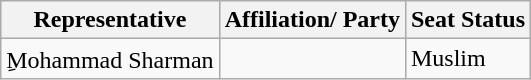<table class="wikitable">
<tr>
<th>Representative</th>
<th>Affiliation/ Party</th>
<th>Seat Status</th>
</tr>
<tr>
<td>ِMohammad Sharman</td>
<td></td>
<td>Muslim</td>
</tr>
</table>
